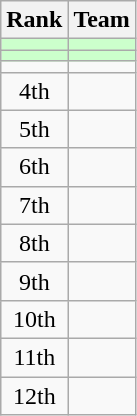<table class=wikitable style="text-align:center;">
<tr>
<th>Rank</th>
<th>Team</th>
</tr>
<tr bgcolor=#ccffcc>
<td></td>
<td align=left></td>
</tr>
<tr bgcolor=#ccffcc>
<td></td>
<td align=left></td>
</tr>
<tr>
<td></td>
<td align=left></td>
</tr>
<tr>
<td>4th</td>
<td align=left></td>
</tr>
<tr>
<td>5th</td>
<td align=left></td>
</tr>
<tr>
<td>6th</td>
<td align=left></td>
</tr>
<tr>
<td>7th</td>
<td align=left></td>
</tr>
<tr>
<td>8th</td>
<td align=left></td>
</tr>
<tr>
<td>9th</td>
<td align=left></td>
</tr>
<tr>
<td>10th</td>
<td align=left></td>
</tr>
<tr>
<td>11th</td>
<td align=left></td>
</tr>
<tr>
<td>12th</td>
<td align=left></td>
</tr>
</table>
